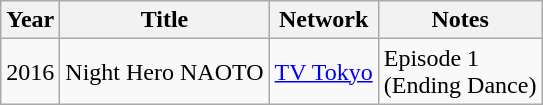<table class="wikitable">
<tr>
<th>Year</th>
<th>Title</th>
<th>Network</th>
<th>Notes</th>
</tr>
<tr>
<td>2016</td>
<td>Night Hero NAOTO</td>
<td><a href='#'>TV Tokyo</a></td>
<td>Episode 1<br>(Ending Dance)</td>
</tr>
</table>
